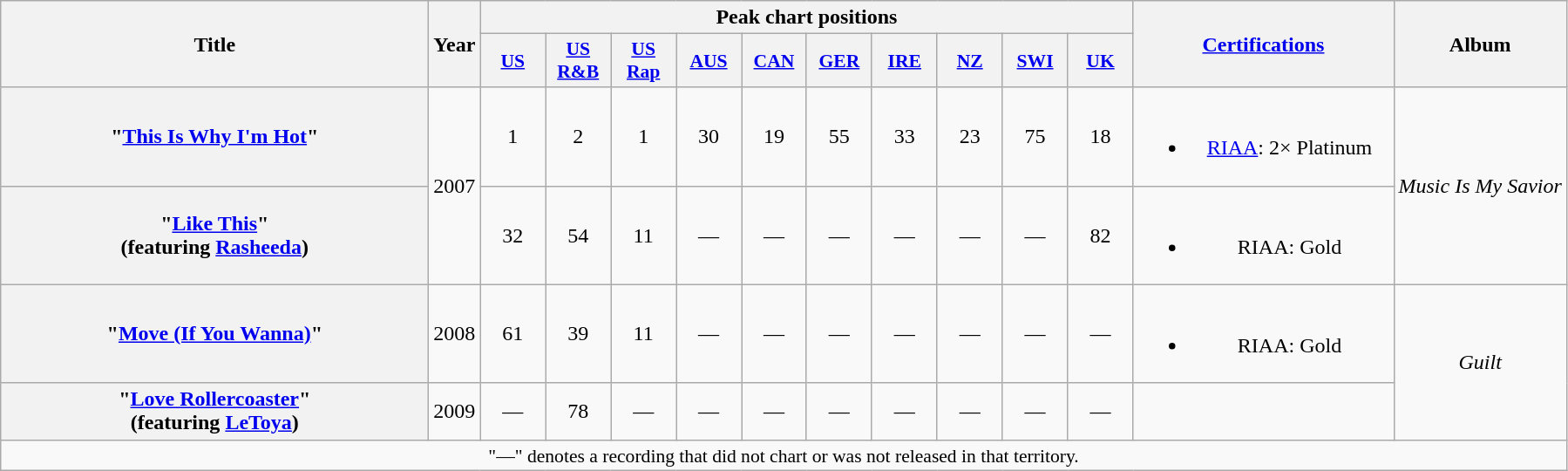<table class="wikitable plainrowheaders" style="text-align:center;">
<tr>
<th scope="col" rowspan="2" style="width:20em;">Title</th>
<th scope="col" rowspan="2">Year</th>
<th scope="col" colspan="10">Peak chart positions</th>
<th scope="col" rowspan="2" style="width:12em;"><a href='#'>Certifications</a></th>
<th scope="col" rowspan="2">Album</th>
</tr>
<tr>
<th style="width:3em;font-size:90%;"><a href='#'>US</a><br></th>
<th style="width:3em;font-size:90%;"><a href='#'>US<br>R&B</a><br></th>
<th style="width:3em;font-size:90%;"><a href='#'>US<br>Rap</a><br></th>
<th style="width:3em;font-size:90%;"><a href='#'>AUS</a><br></th>
<th style="width:3em;font-size:90%;"><a href='#'>CAN</a><br></th>
<th style="width:3em;font-size:90%;"><a href='#'>GER</a><br></th>
<th style="width:3em;font-size:90%;"><a href='#'>IRE</a><br></th>
<th style="width:3em;font-size:90%;"><a href='#'>NZ</a><br></th>
<th style="width:3em;font-size:90%;"><a href='#'>SWI</a><br></th>
<th style="width:3em;font-size:90%;"><a href='#'>UK</a><br></th>
</tr>
<tr>
<th scope="row">"<a href='#'>This Is Why I'm Hot</a>"</th>
<td rowspan="2">2007</td>
<td>1</td>
<td>2</td>
<td>1</td>
<td>30</td>
<td>19</td>
<td>55</td>
<td>33</td>
<td>23</td>
<td>75</td>
<td>18</td>
<td><br><ul><li><a href='#'>RIAA</a>: 2× Platinum</li></ul></td>
<td rowspan="2"><em>Music Is My Savior</em></td>
</tr>
<tr>
<th scope="row">"<a href='#'>Like This</a>"<br><span>(featuring <a href='#'>Rasheeda</a>)</span></th>
<td>32</td>
<td>54</td>
<td>11</td>
<td>—</td>
<td>—</td>
<td>—</td>
<td>—</td>
<td>—</td>
<td>—</td>
<td>82</td>
<td><br><ul><li>RIAA: Gold</li></ul></td>
</tr>
<tr>
<th scope="row">"<a href='#'>Move (If You Wanna)</a>"</th>
<td>2008</td>
<td>61</td>
<td>39</td>
<td>11</td>
<td>—</td>
<td>—</td>
<td>—</td>
<td>—</td>
<td>—</td>
<td>—</td>
<td>—</td>
<td><br><ul><li>RIAA: Gold</li></ul></td>
<td rowspan="2"><em>Guilt</em></td>
</tr>
<tr>
<th scope="row">"<a href='#'>Love Rollercoaster</a>"<br><span>(featuring <a href='#'>LeToya</a>)</span></th>
<td>2009</td>
<td>—</td>
<td>78</td>
<td>—</td>
<td>—</td>
<td>—</td>
<td>—</td>
<td>—</td>
<td>—</td>
<td>—</td>
<td>—</td>
</tr>
<tr>
<td colspan="14" style="font-size:90%">"—" denotes a recording that did not chart or was not released in that territory.</td>
</tr>
</table>
